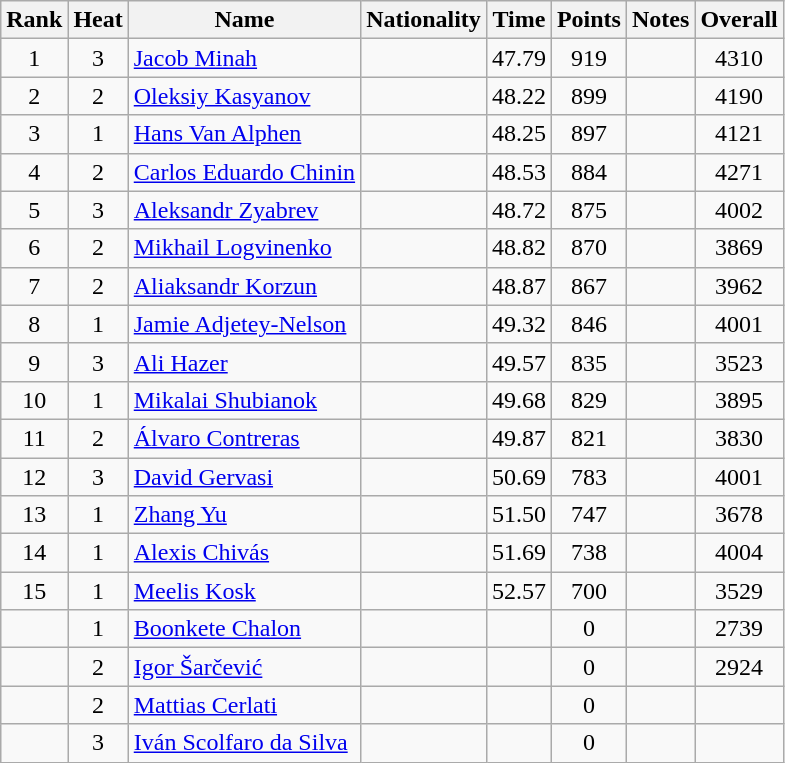<table class="wikitable sortable" style="text-align:center">
<tr>
<th>Rank</th>
<th>Heat</th>
<th>Name</th>
<th>Nationality</th>
<th>Time</th>
<th>Points</th>
<th>Notes</th>
<th>Overall</th>
</tr>
<tr>
<td>1</td>
<td>3</td>
<td align="left"><a href='#'>Jacob Minah</a></td>
<td align=left></td>
<td>47.79</td>
<td>919</td>
<td></td>
<td>4310</td>
</tr>
<tr>
<td>2</td>
<td>2</td>
<td align="left"><a href='#'>Oleksiy Kasyanov</a></td>
<td align=left></td>
<td>48.22</td>
<td>899</td>
<td></td>
<td>4190</td>
</tr>
<tr>
<td>3</td>
<td>1</td>
<td align="left"><a href='#'>Hans Van Alphen</a></td>
<td align=left></td>
<td>48.25</td>
<td>897</td>
<td></td>
<td>4121</td>
</tr>
<tr>
<td>4</td>
<td>2</td>
<td align="left"><a href='#'>Carlos Eduardo Chinin</a></td>
<td align=left></td>
<td>48.53</td>
<td>884</td>
<td></td>
<td>4271</td>
</tr>
<tr>
<td>5</td>
<td>3</td>
<td align="left"><a href='#'>Aleksandr Zyabrev</a></td>
<td align=left></td>
<td>48.72</td>
<td>875</td>
<td></td>
<td>4002</td>
</tr>
<tr>
<td>6</td>
<td>2</td>
<td align="left"><a href='#'>Mikhail Logvinenko</a></td>
<td align=left></td>
<td>48.82</td>
<td>870</td>
<td></td>
<td>3869</td>
</tr>
<tr>
<td>7</td>
<td>2</td>
<td align="left"><a href='#'>Aliaksandr Korzun</a></td>
<td align=left></td>
<td>48.87</td>
<td>867</td>
<td></td>
<td>3962</td>
</tr>
<tr>
<td>8</td>
<td>1</td>
<td align="left"><a href='#'>Jamie Adjetey-Nelson</a></td>
<td align=left></td>
<td>49.32</td>
<td>846</td>
<td></td>
<td>4001</td>
</tr>
<tr>
<td>9</td>
<td>3</td>
<td align="left"><a href='#'>Ali Hazer</a></td>
<td align=left></td>
<td>49.57</td>
<td>835</td>
<td></td>
<td>3523</td>
</tr>
<tr>
<td>10</td>
<td>1</td>
<td align="left"><a href='#'>Mikalai Shubianok</a></td>
<td align=left></td>
<td>49.68</td>
<td>829</td>
<td></td>
<td>3895</td>
</tr>
<tr>
<td>11</td>
<td>2</td>
<td align="left"><a href='#'>Álvaro Contreras</a></td>
<td align=left></td>
<td>49.87</td>
<td>821</td>
<td></td>
<td>3830</td>
</tr>
<tr>
<td>12</td>
<td>3</td>
<td align="left"><a href='#'>David Gervasi</a></td>
<td align=left></td>
<td>50.69</td>
<td>783</td>
<td></td>
<td>4001</td>
</tr>
<tr>
<td>13</td>
<td>1</td>
<td align="left"><a href='#'>Zhang Yu</a></td>
<td align=left></td>
<td>51.50</td>
<td>747</td>
<td></td>
<td>3678</td>
</tr>
<tr>
<td>14</td>
<td>1</td>
<td align="left"><a href='#'>Alexis Chivás</a></td>
<td align=left></td>
<td>51.69</td>
<td>738</td>
<td></td>
<td>4004</td>
</tr>
<tr>
<td>15</td>
<td>1</td>
<td align="left"><a href='#'>Meelis Kosk</a></td>
<td align=left></td>
<td>52.57</td>
<td>700</td>
<td></td>
<td>3529</td>
</tr>
<tr>
<td></td>
<td>1</td>
<td align="left"><a href='#'>Boonkete Chalon</a></td>
<td align=left></td>
<td></td>
<td>0</td>
<td></td>
<td>2739</td>
</tr>
<tr>
<td></td>
<td>2</td>
<td align="left"><a href='#'>Igor Šarčević</a></td>
<td align=left></td>
<td></td>
<td>0</td>
<td></td>
<td>2924</td>
</tr>
<tr>
<td></td>
<td>2</td>
<td align="left"><a href='#'>Mattias Cerlati</a></td>
<td align=left></td>
<td></td>
<td>0</td>
<td></td>
<td></td>
</tr>
<tr>
<td></td>
<td>3</td>
<td align="left"><a href='#'>Iván Scolfaro da Silva</a></td>
<td align=left></td>
<td></td>
<td>0</td>
<td></td>
<td></td>
</tr>
</table>
